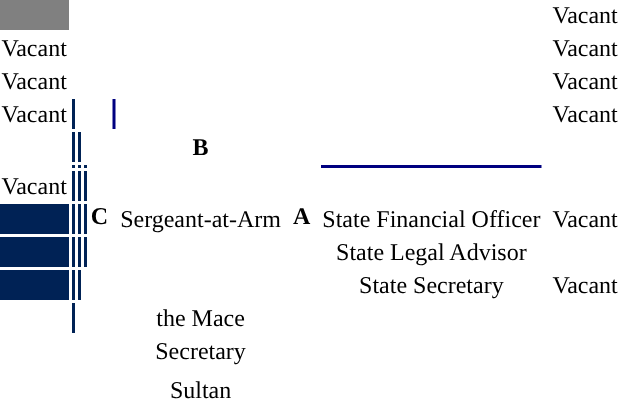<table style="font-size:100%; text-align:center;">
<tr>
<td bgcolor="#808080"></td>
<td></td>
<td colspan=2></td>
<td></td>
<td colspan="2"></td>
<td colspan="2"></td>
<td></td>
<td colspan="2"></td>
<td></td>
<td>Vacant</td>
</tr>
<tr>
<td>Vacant</td>
<td></td>
<td></td>
<td colspan="2"></td>
<td></td>
<td colspan="2"></td>
<td></td>
<td colspan="2"></td>
<td></td>
<td></td>
<td>Vacant</td>
</tr>
<tr>
<td>Vacant</td>
<td></td>
<td></td>
<td></td>
<td bgcolor=></td>
<td colspan="2"></td>
<td colspan="2"></td>
<td></td>
<td></td>
<td></td>
<td></td>
<td>Vacant</td>
</tr>
<tr>
<td>Vacant</td>
<td style="background-color:#002255;"></td>
<td></td>
<td></td>
<td></td>
<td style="background-color:#000080;"></td>
<td colspan="2"></td>
<td></td>
<td></td>
<td></td>
<td></td>
<td></td>
<td>Vacant</td>
</tr>
<tr>
<td></td>
<td style="background-color:#002255;"></td>
<td style="background-color:#002255;"></td>
<td></td>
<td></td>
<td colspan=4><strong>B</strong></td>
<td></td>
<td></td>
<td></td>
<td></td>
<td></td>
</tr>
<tr>
<td></td>
<td style="background-color:#002255;"></td>
<td style="background-color:#002255;"></td>
<td style="background-color:#002255;"></td>
<td rowspan="4"><strong>C</strong></td>
<td></td>
<td></td>
<td></td>
<td></td>
<td rowspan=4><strong>A</strong></td>
<td bgcolor=></td>
<td style="background-color:#000080;"></td>
<td></td>
<td></td>
</tr>
<tr>
<td>Vacant</td>
<td bgcolor=#002255></td>
<td style="background-color:#002255;"></td>
<td style="background-color:#002255;"></td>
<td></td>
<td></td>
<td></td>
<td></td>
<td></td>
<td></td>
<td></td>
</tr>
<tr>
<td style="background-color:#002255;"></td>
<td bgcolor=#002255></td>
<td style="background-color:#002255;"></td>
<td style="background-color:#002255;"></td>
<td></td>
<td colspan=2>Sergeant-at-Arm</td>
<td></td>
<td bgcolor=></td>
<td>State Financial Officer</td>
<td bgcolor=></td>
<td>Vacant</td>
</tr>
<tr>
<td style="background-color:#002255;"></td>
<td style="background-color:#002255;"></td>
<td style="background-color:#002255;"></td>
<td style="background-color:#002255;"></td>
<td></td>
<td></td>
<td></td>
<td></td>
<td bgcolor=></td>
<td>State Legal Advisor</td>
<td bgcolor=></td>
<td bgcolor=></td>
</tr>
<tr>
<td style="background-color:#002255;"></td>
<td style="background-color:#002255;"></td>
<td style="background-color:#002255;"></td>
<td></td>
<td></td>
<td></td>
<td></td>
<td></td>
<td></td>
<td></td>
<td></td>
<td>State Secretary</td>
<td bgcolor=></td>
<td>Vacant</td>
</tr>
<tr>
<td></td>
<td style="background-color:#002255;"></td>
<td></td>
<td></td>
<td></td>
<td></td>
<td colspan=2>the Mace</td>
<td></td>
<td></td>
<td></td>
<td></td>
<td></td>
<td></td>
</tr>
<tr>
<td></td>
<td></td>
<td></td>
<td></td>
<td></td>
<td></td>
<td colspan=2>Secretary</td>
<td></td>
<td></td>
<td></td>
<td></td>
<td></td>
<td></td>
</tr>
<tr>
<td></td>
<td></td>
<td></td>
<td></td>
<td></td>
<td></td>
<td colspan=2 bgcolor=></td>
<td></td>
<td></td>
<td></td>
<td></td>
<td></td>
<td></td>
</tr>
<tr>
<td></td>
<td></td>
<td></td>
<td></td>
<td></td>
<td></td>
<td colspan=2>Sultan</td>
<td></td>
<td></td>
<td></td>
<td></td>
<td></td>
<td></td>
</tr>
</table>
